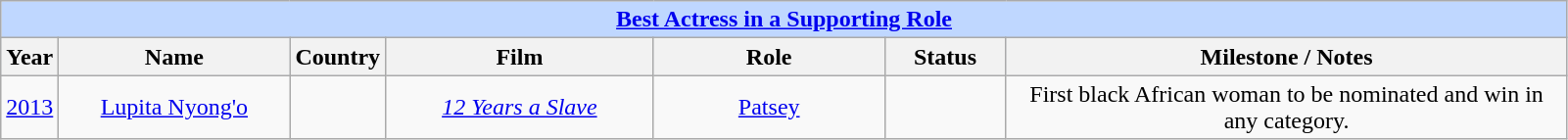<table class="wikitable" style="text-align: center">
<tr ---- bgcolor="#bfd7ff">
<td colspan=7 align=center><strong><a href='#'>Best Actress in a Supporting Role</a></strong></td>
</tr>
<tr ---- bgcolor="#ebf5ff">
<th style="width:025px;">Year</th>
<th style="width:150px;">Name</th>
<th style="width:050px;">Country</th>
<th style="width:175px;">Film</th>
<th style="width:150px;">Role</th>
<th style="width:075px;">Status</th>
<th style="width:375px;">Milestone / Notes</th>
</tr>
<tr>
<td><a href='#'>2013</a></td>
<td><a href='#'>Lupita Nyong'o</a></td>
<td style="text-align:center;"><br></td>
<td><em><a href='#'>12 Years a Slave</a></em></td>
<td><a href='#'>Patsey</a></td>
<td></td>
<td>First black African woman to be nominated and win in any category.</td>
</tr>
</table>
